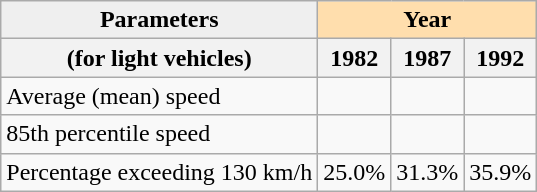<table class="wikitable">
<tr>
<th style="background: #efefef;">Parameters</th>
<th colspan="3" style="background: #ffdead;">Year</th>
</tr>
<tr>
<th>(for light vehicles)</th>
<th>1982</th>
<th>1987</th>
<th>1992</th>
</tr>
<tr>
<td>Average (mean) speed</td>
<td align=right></td>
<td align=right></td>
<td align=right></td>
</tr>
<tr>
<td>85th percentile speed</td>
<td align=right></td>
<td align=right></td>
<td align=right></td>
</tr>
<tr>
<td>Percentage exceeding 130 km/h</td>
<td align=center>25.0%</td>
<td align=center>31.3%</td>
<td align=center>35.9%</td>
</tr>
</table>
